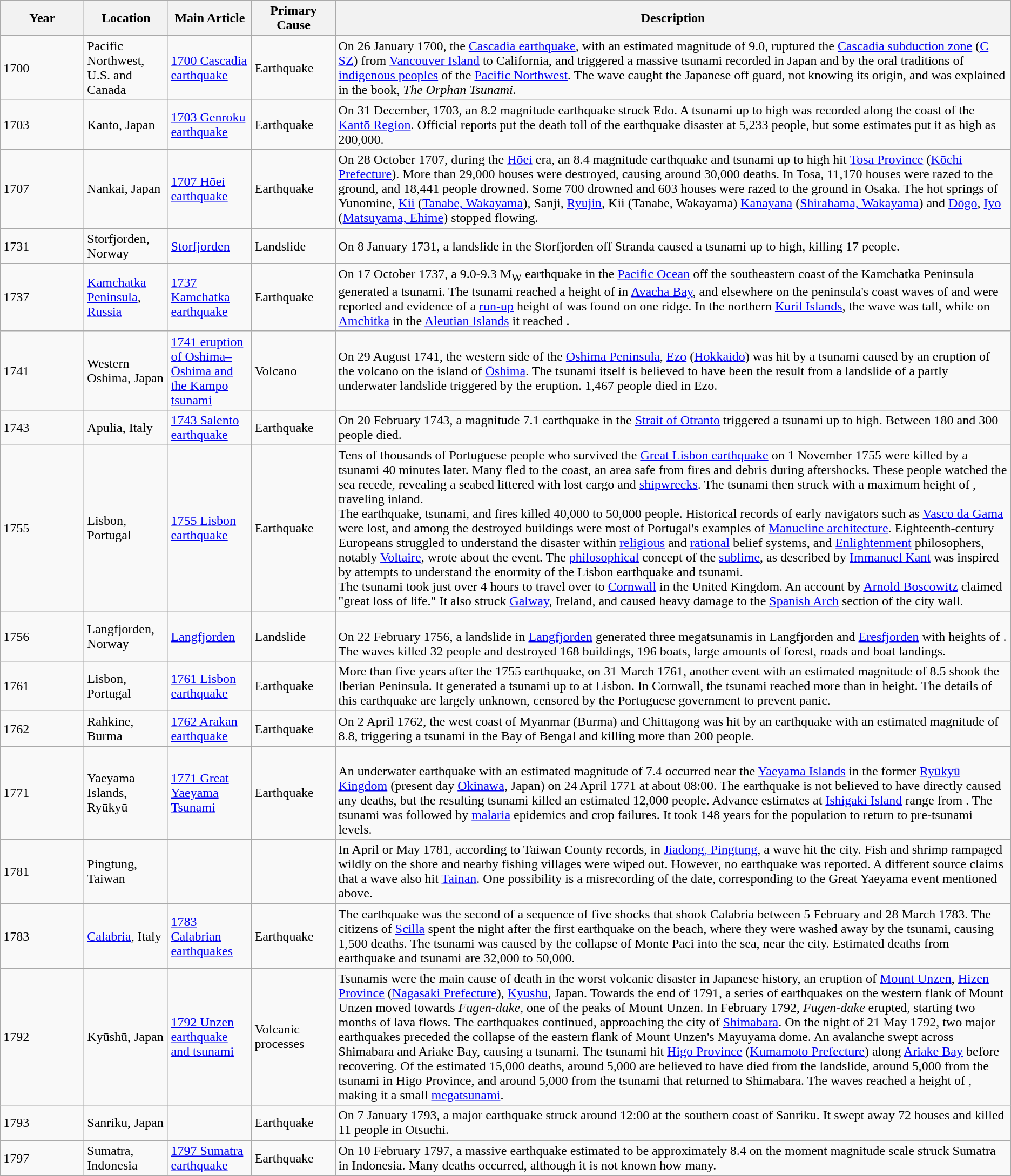<table class="wikitable sortable">
<tr>
<th style="width:6em;">Year</th>
<th style="width:6em;">Location</th>
<th style="width:6em;">Main Article</th>
<th style="width:6em;">Primary Cause</th>
<th>Description</th>
</tr>
<tr>
<td>1700</td>
<td>Pacific Northwest, U.S. and Canada</td>
<td><a href='#'>1700 Cascadia earthquake</a></td>
<td>Earthquake</td>
<td>On 26 January 1700, the <a href='#'>Cascadia earthquake</a>, with an estimated magnitude of 9.0, ruptured the <a href='#'>Cascadia subduction zone</a> (<a href='#'>C</a> <a href='#'>SZ</a>) from <a href='#'>Vancouver Island</a> to California, and triggered a massive tsunami recorded in Japan and by the oral traditions of <a href='#'>indigenous peoples</a> of the <a href='#'>Pacific Northwest</a>. The wave caught the Japanese off guard, not knowing its origin, and was explained in the book, <em>The Orphan Tsunami</em>.</td>
</tr>
<tr>
<td>1703</td>
<td>Kanto, Japan</td>
<td><a href='#'>1703 Genroku earthquake</a></td>
<td>Earthquake</td>
<td>On 31 December, 1703, an 8.2 magnitude earthquake struck Edo. A tsunami up to  high was recorded along the coast of the <a href='#'>Kantō Region</a>. Official reports put the death toll of the earthquake disaster at 5,233 people, but some estimates put it as high as 200,000.</td>
</tr>
<tr>
<td>1707</td>
<td>Nankai, Japan</td>
<td><a href='#'>1707 Hōei earthquake</a></td>
<td>Earthquake</td>
<td>On 28 October 1707, during the <a href='#'>Hōei</a> era, an 8.4 magnitude earthquake and tsunami up to  high hit <a href='#'>Tosa Province</a> (<a href='#'>Kōchi Prefecture</a>). More than 29,000 houses were destroyed, causing around 30,000 deaths. In Tosa, 11,170 houses were razed to the ground, and 18,441 people drowned. Some 700 drowned and 603 houses were razed to the ground in Osaka. The hot springs of Yunomine, <a href='#'>Kii</a> (<a href='#'>Tanabe, Wakayama</a>), Sanji, <a href='#'>Ryujin</a>, Kii (Tanabe, Wakayama) <a href='#'>Kanayana</a> (<a href='#'>Shirahama, Wakayama</a>) and <a href='#'>Dōgo</a>, <a href='#'>Iyo</a> (<a href='#'>Matsuyama, Ehime</a>) stopped flowing.</td>
</tr>
<tr>
<td>1731</td>
<td>Storfjorden, Norway</td>
<td><a href='#'>Storfjorden</a></td>
<td>Landslide</td>
<td>On 8 January 1731, a landslide in the Storfjorden off Stranda caused a tsunami up to  high, killing 17 people.</td>
</tr>
<tr>
<td>1737</td>
<td><a href='#'>Kamchatka Peninsula</a>, <a href='#'>Russia</a></td>
<td><a href='#'>1737 Kamchatka earthquake</a></td>
<td>Earthquake</td>
<td>On 17 October 1737, a 9.0-9.3 M<sub>W</sub> earthquake in the <a href='#'>Pacific Ocean</a> off the southeastern coast of the Kamchatka Peninsula generated a tsunami. The tsunami reached a height of  in <a href='#'>Avacha Bay</a>, and elsewhere on the peninsula's coast waves of  and  were reported and evidence of a <a href='#'>run-up</a> height of  was found on one ridge. In the northern <a href='#'>Kuril Islands</a>, the wave was  tall, while on <a href='#'>Amchitka</a> in the <a href='#'>Aleutian Islands</a> it reached .</td>
</tr>
<tr>
<td>1741</td>
<td>Western Oshima, Japan</td>
<td><a href='#'>1741 eruption of Oshima–Ōshima and the Kampo tsunami</a></td>
<td>Volcano</td>
<td>On 29 August 1741, the western side of the <a href='#'>Oshima Peninsula</a>, <a href='#'>Ezo</a> (<a href='#'>Hokkaido</a>) was hit by a tsunami caused by an eruption of the volcano on the island of <a href='#'>Ōshima</a>. The tsunami itself is believed to have been the result from a landslide of a partly underwater landslide triggered by the eruption. 1,467 people died in Ezo.</td>
</tr>
<tr>
<td>1743</td>
<td>Apulia, Italy</td>
<td><a href='#'>1743 Salento earthquake</a></td>
<td>Earthquake</td>
<td>On 20 February 1743, a magnitude 7.1 earthquake in the <a href='#'>Strait of Otranto</a> triggered a tsunami up to  high. Between 180 and 300 people died.</td>
</tr>
<tr>
<td>1755</td>
<td>Lisbon, Portugal</td>
<td><a href='#'>1755 Lisbon earthquake</a></td>
<td>Earthquake</td>
<td>Tens of thousands of Portuguese people who survived the <a href='#'>Great Lisbon earthquake</a> on 1 November 1755 were killed by a tsunami 40 minutes later. Many fled to the coast, an area safe from fires and debris during aftershocks. These people watched the sea recede, revealing a seabed littered with lost cargo and <a href='#'>shipwrecks</a>. The tsunami then struck with a maximum height of , traveling inland.<br>The earthquake, tsunami, and fires killed 40,000 to 50,000 people. Historical records of early navigators such as <a href='#'>Vasco da Gama</a> were lost, and among the destroyed buildings were most of Portugal's examples of <a href='#'>Manueline architecture</a>. Eighteenth-century Europeans struggled to understand the disaster within <a href='#'>religious</a> and <a href='#'>rational</a> belief systems, and <a href='#'>Enlightenment</a> philosophers, notably <a href='#'>Voltaire</a>, wrote about the event. The <a href='#'>philosophical</a> concept of the <a href='#'>sublime</a>, as described by <a href='#'>Immanuel Kant</a> was inspired by attempts to understand the enormity of the Lisbon earthquake and tsunami.<br>The tsunami took just over 4 hours to travel over  to <a href='#'>Cornwall</a> in the United Kingdom. An account by <a href='#'>Arnold Boscowitz</a> claimed "great loss of life." It also struck <a href='#'>Galway</a>, Ireland, and caused heavy damage to the <a href='#'>Spanish Arch</a> section of the city wall.</td>
</tr>
<tr>
<td>1756</td>
<td>Langfjorden, Norway</td>
<td><a href='#'>Langfjorden</a></td>
<td>Landslide</td>
<td><br>On 22 February 1756, a landslide in <a href='#'>Langfjorden</a> generated three megatsunamis in Langfjorden and <a href='#'>Eresfjorden</a> with heights of . The waves killed 32 people and destroyed 168 buildings, 196 boats, large amounts of forest, roads and boat landings.</td>
</tr>
<tr>
<td>1761</td>
<td>Lisbon, Portugal</td>
<td><a href='#'>1761 Lisbon earthquake</a></td>
<td>Earthquake</td>
<td>More than five years after the 1755 earthquake, on 31 March 1761, another event with an estimated magnitude of 8.5 shook the Iberian Peninsula. It generated a tsunami up to  at Lisbon. In Cornwall, the tsunami reached more than  in height. The details of this earthquake are largely unknown, censored by the Portuguese government to prevent panic.</td>
</tr>
<tr>
<td>1762</td>
<td>Rahkine, Burma</td>
<td><a href='#'>1762 Arakan earthquake</a></td>
<td>Earthquake</td>
<td>On 2 April 1762, the west coast of Myanmar (Burma) and Chittagong was hit by an earthquake with an estimated magnitude of 8.8, triggering a tsunami in the Bay of Bengal and killing more than 200 people.</td>
</tr>
<tr>
<td>1771</td>
<td>Yaeyama Islands, Ryūkyū</td>
<td><a href='#'>1771 Great Yaeyama Tsunami</a></td>
<td>Earthquake</td>
<td><br>An underwater earthquake with an estimated magnitude of 7.4 occurred near the <a href='#'>Yaeyama Islands</a> in the former <a href='#'>Ryūkyū Kingdom</a> (present day <a href='#'>Okinawa</a>, Japan) on 24 April 1771 at about 08:00. The earthquake is not believed to have directly caused any deaths, but the resulting tsunami killed an estimated 12,000 people. Advance estimates at <a href='#'>Ishigaki Island</a> range from . The tsunami was followed by <a href='#'>malaria</a> epidemics and crop failures. It took 148 years for the population to return to pre-tsunami levels.</td>
</tr>
<tr>
<td>1781</td>
<td>Pingtung, Taiwan</td>
<td></td>
<td></td>
<td>In April or May 1781, according to Taiwan County records, in <a href='#'>Jiadong, Pingtung</a>, a  wave hit the city. Fish and shrimp rampaged wildly on the shore and nearby fishing villages were wiped out. However, no earthquake was reported. A different source claims that a  wave also hit <a href='#'>Tainan</a>. One possibility is a misrecording of the date, corresponding to the Great Yaeyama event mentioned above.</td>
</tr>
<tr>
<td>1783</td>
<td><a href='#'>Calabria</a>, Italy</td>
<td><a href='#'>1783 Calabrian earthquakes</a></td>
<td>Earthquake</td>
<td>The earthquake was the second of a sequence of five shocks that shook Calabria between 5 February and 28 March 1783. The citizens of <a href='#'>Scilla</a> spent the night after the first earthquake on the beach, where they were washed away by the tsunami, causing 1,500 deaths. The tsunami was caused by the collapse of Monte Paci into the sea, near the city. Estimated deaths from earthquake and tsunami are 32,000 to 50,000.</td>
</tr>
<tr>
<td>1792</td>
<td>Kyūshū, Japan</td>
<td><a href='#'>1792 Unzen earthquake and tsunami</a></td>
<td>Volcanic processes</td>
<td>Tsunamis were the main cause of death in the worst volcanic disaster in Japanese history, an eruption of <a href='#'>Mount Unzen</a>, <a href='#'>Hizen Province</a> (<a href='#'>Nagasaki Prefecture</a>), <a href='#'>Kyushu</a>, Japan. Towards the end of 1791, a series of earthquakes on the western flank of Mount Unzen moved towards <em>Fugen-dake</em>, one of the peaks of Mount Unzen. In February 1792, <em>Fugen-dake</em> erupted, starting two months of lava flows. The earthquakes continued, approaching the city of <a href='#'>Shimabara</a>. On the night of 21 May 1792, two major earthquakes preceded the collapse of the eastern flank of Mount Unzen's Mayuyama dome. An avalanche swept across Shimabara and Ariake Bay, causing a tsunami. The tsunami hit <a href='#'>Higo Province</a> (<a href='#'>Kumamoto Prefecture</a>) along <a href='#'>Ariake Bay</a> before recovering. Of the estimated 15,000 deaths, around 5,000 are believed to have died from the landslide, around 5,000 from the tsunami in Higo Province, and around 5,000 from the tsunami that returned to Shimabara. The waves reached a height of , making it a small <a href='#'>megatsunami</a>.</td>
</tr>
<tr>
<td>1793</td>
<td>Sanriku, Japan</td>
<td></td>
<td>Earthquake</td>
<td>On 7 January 1793, a major earthquake struck around 12:00 at the southern coast of Sanriku. It swept away 72 houses and killed 11 people in Otsuchi.</td>
</tr>
<tr>
<td>1797</td>
<td>Sumatra, Indonesia</td>
<td><a href='#'>1797 Sumatra earthquake</a></td>
<td>Earthquake</td>
<td>On 10 February 1797, a massive earthquake estimated to be approximately 8.4 on the moment magnitude scale struck Sumatra in Indonesia. Many deaths occurred, although it is not known how many.</td>
</tr>
</table>
